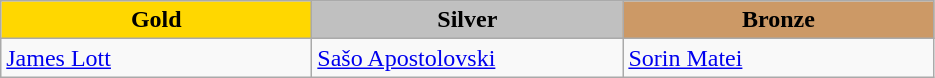<table class="wikitable" style="text-align:left">
<tr align="center">
<td width=200 bgcolor=gold><strong>Gold</strong></td>
<td width=200 bgcolor=silver><strong>Silver</strong></td>
<td width=200 bgcolor=CC9966><strong>Bronze</strong></td>
</tr>
<tr>
<td><a href='#'>James Lott</a><br><em></em></td>
<td><a href='#'>Sašo Apostolovski</a><br><em></em></td>
<td><a href='#'>Sorin Matei</a><br><em></em></td>
</tr>
</table>
